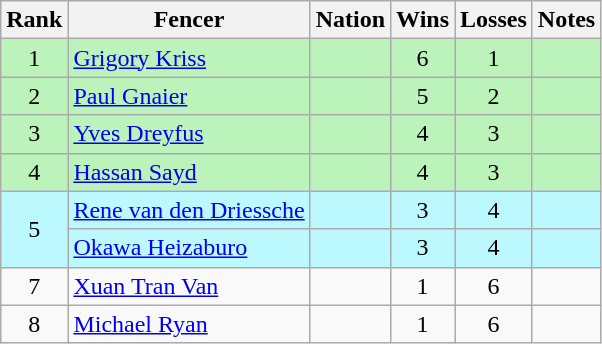<table class="wikitable sortable" style="text-align:center">
<tr>
<th>Rank</th>
<th>Fencer</th>
<th>Nation</th>
<th>Wins</th>
<th>Losses</th>
<th>Notes</th>
</tr>
<tr bgcolor=bbf3bb>
<td>1</td>
<td align=left><a href='#'>Grigory Kriss</a></td>
<td align=left></td>
<td>6</td>
<td>1</td>
<td></td>
</tr>
<tr bgcolor=bbf3bb>
<td>2</td>
<td align=left><a href='#'>Paul Gnaier</a></td>
<td align=left></td>
<td>5</td>
<td>2</td>
<td></td>
</tr>
<tr bgcolor=bbf3bb>
<td>3</td>
<td align=left><a href='#'>Yves Dreyfus</a></td>
<td align=left></td>
<td>4</td>
<td>3</td>
<td></td>
</tr>
<tr bgcolor=bbf3bb>
<td>4</td>
<td align=left><a href='#'>Hassan Sayd</a></td>
<td align=left></td>
<td>4</td>
<td>3</td>
<td></td>
</tr>
<tr bgcolor=bbf9ff>
<td rowspan=2>5</td>
<td align=left><a href='#'>Rene van den Driessche</a></td>
<td align=left></td>
<td>3</td>
<td>4</td>
<td></td>
</tr>
<tr bgcolor=bbf9ff>
<td align=left><a href='#'>Okawa Heizaburo</a></td>
<td align=left></td>
<td>3</td>
<td>4</td>
<td></td>
</tr>
<tr>
<td>7</td>
<td align=left><a href='#'>Xuan Tran Van</a></td>
<td align=left></td>
<td>1</td>
<td>6</td>
<td></td>
</tr>
<tr>
<td>8</td>
<td align=left><a href='#'>Michael Ryan</a></td>
<td align=left></td>
<td>1</td>
<td>6</td>
<td></td>
</tr>
</table>
